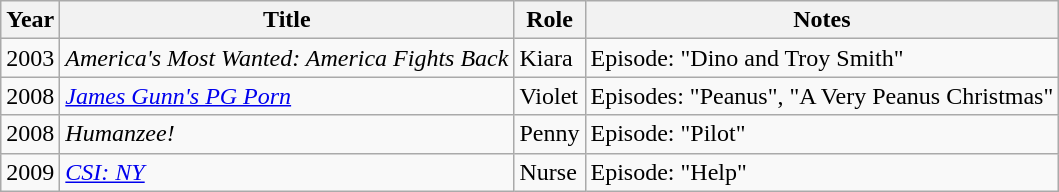<table class="wikitable sortable">
<tr>
<th>Year</th>
<th>Title</th>
<th>Role</th>
<th class="unsortable">Notes</th>
</tr>
<tr>
<td>2003</td>
<td><em>America's Most Wanted: America Fights Back</em></td>
<td>Kiara</td>
<td>Episode: "Dino and Troy Smith"</td>
</tr>
<tr>
<td>2008</td>
<td><em><a href='#'>James Gunn's PG Porn</a></em></td>
<td>Violet</td>
<td>Episodes: "Peanus", "A Very Peanus Christmas"</td>
</tr>
<tr>
<td>2008</td>
<td><em>Humanzee!</em></td>
<td>Penny</td>
<td>Episode: "Pilot"</td>
</tr>
<tr>
<td>2009</td>
<td><em><a href='#'>CSI: NY</a></em></td>
<td>Nurse</td>
<td>Episode: "Help"</td>
</tr>
</table>
